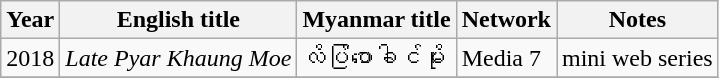<table class="wikitable">
<tr>
<th width=10>Year</th>
<th>English title</th>
<th>Myanmar title</th>
<th>Network</th>
<th>Notes</th>
</tr>
<tr>
<td>2018</td>
<td><em>Late Pyar Khaung Moe</em></td>
<td>လိပ်ပြာခေါင်မိုး</td>
<td>Media 7</td>
<td>mini web series</td>
</tr>
<tr>
</tr>
</table>
